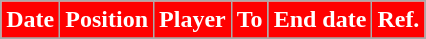<table class="wikitable">
<tr>
<th style="background:#FF0000; color:#ffffff;">Date</th>
<th style="background:#FF0000; color:#ffffff;">Position</th>
<th style="background:#FF0000; color:#ffffff;">Player</th>
<th style="background:#FF0000; color:#ffffff;">To</th>
<th style="background:#FF0000; color:#ffffff;">End date</th>
<th style="background:#FF0000; color:#ffffff;">Ref.</th>
</tr>
<tr>
</tr>
</table>
